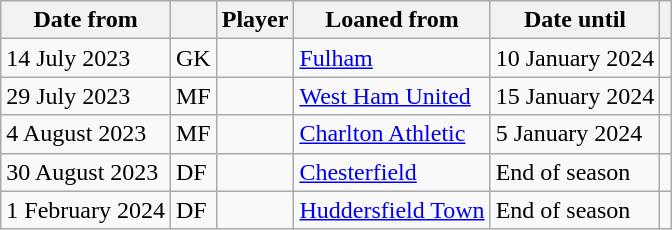<table class="wikitable plainrowheaders sortable">
<tr>
<th scope="col">Date from</th>
<th scope="col"></th>
<th scope="col">Player</th>
<th scope="col">Loaned from</th>
<th scope="col">Date until</th>
<th scope="col" class="unsortable"></th>
</tr>
<tr>
<td>14 July 2023</td>
<td>GK</td>
<td></td>
<td><a href='#'>Fulham</a></td>
<td>10 January 2024</td>
<td></td>
</tr>
<tr>
<td>29 July 2023</td>
<td>MF</td>
<td></td>
<td><a href='#'>West Ham United</a></td>
<td>15 January 2024</td>
<td></td>
</tr>
<tr>
<td>4 August 2023</td>
<td>MF</td>
<td></td>
<td><a href='#'>Charlton Athletic</a></td>
<td>5 January 2024</td>
<td></td>
</tr>
<tr>
<td>30 August 2023</td>
<td>DF</td>
<td></td>
<td><a href='#'>Chesterfield</a></td>
<td>End of season</td>
<td></td>
</tr>
<tr>
<td>1 February 2024</td>
<td>DF</td>
<td></td>
<td><a href='#'>Huddersfield Town</a></td>
<td>End of season</td>
<td></td>
</tr>
</table>
